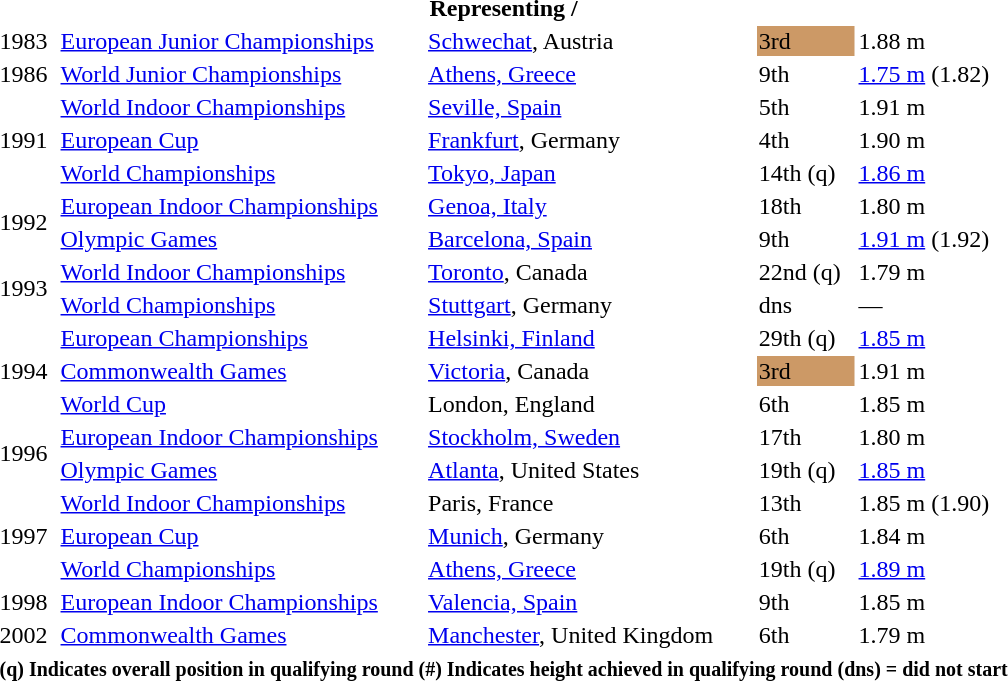<table>
<tr>
<th colspan="6">Representing  / </th>
</tr>
<tr>
<td>1983</td>
<td><a href='#'>European Junior Championships</a></td>
<td><a href='#'>Schwechat</a>, Austria</td>
<td bgcolor="cc9966">3rd</td>
<td>1.88 m</td>
</tr>
<tr>
<td>1986</td>
<td><a href='#'>World Junior Championships</a></td>
<td><a href='#'>Athens, Greece</a></td>
<td>9th</td>
<td><a href='#'>1.75 m</a> (1.82)</td>
</tr>
<tr>
<td rowspan=3>1991</td>
<td><a href='#'>World Indoor Championships</a></td>
<td><a href='#'>Seville, Spain</a></td>
<td>5th</td>
<td>1.91 m</td>
</tr>
<tr>
<td><a href='#'>European Cup</a></td>
<td><a href='#'>Frankfurt</a>, Germany</td>
<td>4th</td>
<td>1.90 m</td>
</tr>
<tr>
<td><a href='#'>World Championships</a></td>
<td><a href='#'>Tokyo, Japan</a></td>
<td>14th (q)</td>
<td><a href='#'>1.86 m</a></td>
</tr>
<tr>
<td rowspan=2>1992</td>
<td><a href='#'>European Indoor Championships</a></td>
<td><a href='#'>Genoa, Italy</a></td>
<td>18th</td>
<td>1.80 m</td>
</tr>
<tr>
<td><a href='#'>Olympic Games</a></td>
<td><a href='#'>Barcelona, Spain</a></td>
<td>9th</td>
<td><a href='#'>1.91 m</a> (1.92)</td>
</tr>
<tr>
<td rowspan=2>1993</td>
<td><a href='#'>World Indoor Championships</a></td>
<td><a href='#'>Toronto</a>, Canada</td>
<td>22nd (q)</td>
<td>1.79 m</td>
</tr>
<tr>
<td><a href='#'>World Championships</a></td>
<td><a href='#'>Stuttgart</a>, Germany</td>
<td>dns</td>
<td>—</td>
</tr>
<tr>
<td rowspan=3>1994</td>
<td><a href='#'>European Championships</a></td>
<td><a href='#'>Helsinki, Finland</a></td>
<td>29th (q)</td>
<td><a href='#'>1.85 m</a></td>
</tr>
<tr>
<td><a href='#'>Commonwealth Games</a></td>
<td><a href='#'>Victoria</a>, Canada</td>
<td bgcolor="cc9966">3rd</td>
<td>1.91 m</td>
</tr>
<tr>
<td><a href='#'>World Cup</a></td>
<td>London, England</td>
<td>6th</td>
<td>1.85 m</td>
</tr>
<tr>
<td rowspan=2>1996</td>
<td><a href='#'>European Indoor Championships</a></td>
<td><a href='#'>Stockholm, Sweden</a></td>
<td>17th</td>
<td>1.80 m</td>
</tr>
<tr>
<td><a href='#'>Olympic Games</a></td>
<td><a href='#'>Atlanta</a>, United States</td>
<td>19th (q)</td>
<td><a href='#'>1.85 m</a></td>
</tr>
<tr>
<td rowspan=3>1997</td>
<td><a href='#'>World Indoor Championships</a></td>
<td>Paris, France</td>
<td>13th</td>
<td>1.85 m (1.90)</td>
</tr>
<tr>
<td><a href='#'>European Cup</a></td>
<td><a href='#'>Munich</a>, Germany</td>
<td>6th</td>
<td>1.84 m</td>
</tr>
<tr>
<td><a href='#'>World Championships</a></td>
<td><a href='#'>Athens, Greece</a></td>
<td>19th (q)</td>
<td><a href='#'>1.89 m</a></td>
</tr>
<tr>
<td>1998</td>
<td><a href='#'>European Indoor Championships</a></td>
<td><a href='#'>Valencia, Spain</a></td>
<td>9th</td>
<td>1.85 m</td>
</tr>
<tr>
<td>2002</td>
<td><a href='#'>Commonwealth Games</a></td>
<td><a href='#'>Manchester</a>, United Kingdom</td>
<td>6th</td>
<td>1.79 m</td>
</tr>
<tr>
<th colspan=6><small><strong> (q) Indicates overall position in qualifying round (#) Indicates height achieved in qualifying round (dns) = did not start</strong></small></th>
</tr>
</table>
